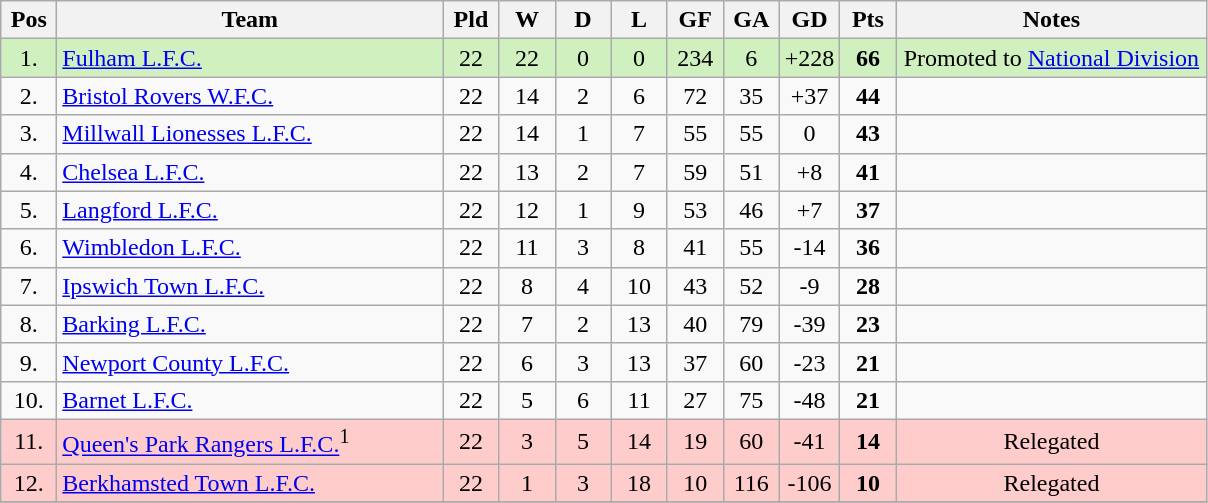<table class="wikitable" style="text-align:center;">
<tr>
<th width=30 abbr="Position">Pos</th>
<th width=250>Team</th>
<th width=30 abbr="Played">Pld</th>
<th width=30 abbr="Won">W</th>
<th width=30 abbr="Drawn">D</th>
<th width=30 abbr="Lost">L</th>
<th width=30 abbr="Goals for">GF</th>
<th width=30 abbr="Goals against">GA</th>
<th width=30 abbr="Goal difference">GD</th>
<th width=30 abbr="Points">Pts</th>
<th width=200>Notes</th>
</tr>
<tr bgcolor="D0F0C0">
<td>1.</td>
<td align="left"><a href='#'>Fulham L.F.C.</a></td>
<td>22</td>
<td>22</td>
<td>0</td>
<td>0</td>
<td>234</td>
<td>6</td>
<td>+228</td>
<td><strong>66</strong></td>
<td>Promoted to <a href='#'>National Division</a></td>
</tr>
<tr>
<td>2.</td>
<td align="left"><a href='#'>Bristol Rovers W.F.C.</a></td>
<td>22</td>
<td>14</td>
<td>2</td>
<td>6</td>
<td>72</td>
<td>35</td>
<td>+37</td>
<td><strong>44</strong></td>
<td></td>
</tr>
<tr>
<td>3.</td>
<td align="left"><a href='#'>Millwall Lionesses L.F.C.</a></td>
<td>22</td>
<td>14</td>
<td>1</td>
<td>7</td>
<td>55</td>
<td>55</td>
<td>0</td>
<td><strong>43</strong></td>
<td></td>
</tr>
<tr>
<td>4.</td>
<td align="left"><a href='#'>Chelsea L.F.C.</a></td>
<td>22</td>
<td>13</td>
<td>2</td>
<td>7</td>
<td>59</td>
<td>51</td>
<td>+8</td>
<td><strong>41</strong></td>
<td></td>
</tr>
<tr>
<td>5.</td>
<td align="left"><a href='#'>Langford L.F.C.</a></td>
<td>22</td>
<td>12</td>
<td>1</td>
<td>9</td>
<td>53</td>
<td>46</td>
<td>+7</td>
<td><strong>37</strong></td>
<td></td>
</tr>
<tr>
<td>6.</td>
<td align="left"><a href='#'>Wimbledon L.F.C.</a></td>
<td>22</td>
<td>11</td>
<td>3</td>
<td>8</td>
<td>41</td>
<td>55</td>
<td>-14</td>
<td><strong>36</strong></td>
<td></td>
</tr>
<tr>
<td>7.</td>
<td align="left"><a href='#'>Ipswich Town L.F.C.</a></td>
<td>22</td>
<td>8</td>
<td>4</td>
<td>10</td>
<td>43</td>
<td>52</td>
<td>-9</td>
<td><strong>28</strong></td>
<td></td>
</tr>
<tr>
<td>8.</td>
<td align="left"><a href='#'>Barking L.F.C.</a></td>
<td>22</td>
<td>7</td>
<td>2</td>
<td>13</td>
<td>40</td>
<td>79</td>
<td>-39</td>
<td><strong>23</strong></td>
<td></td>
</tr>
<tr>
<td>9.</td>
<td align="left"><a href='#'>Newport County L.F.C.</a></td>
<td>22</td>
<td>6</td>
<td>3</td>
<td>13</td>
<td>37</td>
<td>60</td>
<td>-23</td>
<td><strong>21</strong></td>
<td></td>
</tr>
<tr>
<td>10.</td>
<td align="left"><a href='#'>Barnet L.F.C.</a></td>
<td>22</td>
<td>5</td>
<td>6</td>
<td>11</td>
<td>27</td>
<td>75</td>
<td>-48</td>
<td><strong>21</strong></td>
<td></td>
</tr>
<tr bgcolor="FFCCCC">
<td>11.</td>
<td align="left"><a href='#'>Queen's Park Rangers L.F.C.</a><sup>1</sup></td>
<td>22</td>
<td>3</td>
<td>5</td>
<td>14</td>
<td>19</td>
<td>60</td>
<td>-41</td>
<td><strong>14</strong></td>
<td>Relegated</td>
</tr>
<tr bgcolor="FFCCCC">
<td>12.</td>
<td align="left"><a href='#'>Berkhamsted Town L.F.C.</a></td>
<td>22</td>
<td>1</td>
<td>3</td>
<td>18</td>
<td>10</td>
<td>116</td>
<td>-106</td>
<td><strong>10</strong></td>
<td>Relegated</td>
</tr>
<tr>
</tr>
</table>
